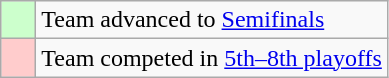<table class="wikitable">
<tr>
<td style="background: #ccffcc;">    </td>
<td>Team advanced to <a href='#'>Semifinals</a></td>
</tr>
<tr>
<td style="background: #ffcccc;">    </td>
<td>Team competed in <a href='#'>5th–8th playoffs</a></td>
</tr>
</table>
